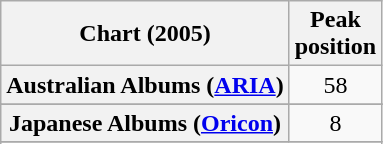<table class="wikitable plainrowheaders sortable" style="text-align:center;">
<tr>
<th>Chart (2005)</th>
<th>Peak<br>position</th>
</tr>
<tr>
<th scope="row">Australian Albums (<a href='#'>ARIA</a>)</th>
<td>58</td>
</tr>
<tr>
</tr>
<tr>
</tr>
<tr>
</tr>
<tr>
</tr>
<tr>
</tr>
<tr>
</tr>
<tr>
</tr>
<tr>
</tr>
<tr>
</tr>
<tr>
</tr>
<tr>
</tr>
<tr>
<th scope="row">Japanese Albums (<a href='#'>Oricon</a>)</th>
<td align="center">8</td>
</tr>
<tr>
</tr>
<tr>
</tr>
<tr>
</tr>
<tr>
</tr>
<tr>
</tr>
<tr>
</tr>
<tr>
</tr>
<tr>
</tr>
</table>
